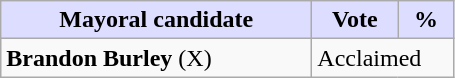<table class="wikitable">
<tr>
<th style="background:#ddf;" width="200px">Mayoral candidate</th>
<th style="background:#ddf;" width="50px">Vote</th>
<th style="background:#ddf;" width="30px">%</th>
</tr>
<tr>
<td><strong>Brandon Burley</strong> (X)</td>
<td colspan="2">Acclaimed</td>
</tr>
</table>
